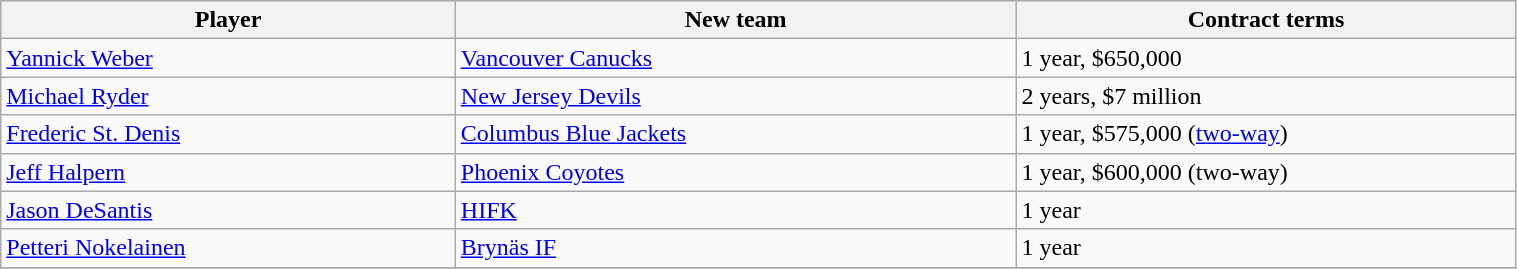<table class="wikitable" style="width:80%;">
<tr style="text-align:center; background:#ddd;">
<th style="width:30%;">Player</th>
<th style="width:37%;">New team</th>
<th style="width:33%;">Contract terms</th>
</tr>
<tr>
<td><a href='#'>Yannick Weber</a></td>
<td><a href='#'>Vancouver Canucks</a></td>
<td>1 year, $650,000</td>
</tr>
<tr>
<td><a href='#'>Michael Ryder</a></td>
<td><a href='#'>New Jersey Devils</a></td>
<td>2 years, $7 million</td>
</tr>
<tr>
<td><a href='#'>Frederic St. Denis</a></td>
<td><a href='#'>Columbus Blue Jackets</a></td>
<td>1 year, $575,000 (<a href='#'>two-way</a>)</td>
</tr>
<tr>
<td><a href='#'>Jeff Halpern</a></td>
<td><a href='#'>Phoenix Coyotes</a></td>
<td>1 year, $600,000 (two-way)</td>
</tr>
<tr>
<td><a href='#'>Jason DeSantis</a></td>
<td><a href='#'>HIFK</a></td>
<td>1 year</td>
</tr>
<tr>
<td><a href='#'>Petteri Nokelainen</a></td>
<td><a href='#'>Brynäs IF</a></td>
<td>1 year</td>
</tr>
<tr>
</tr>
</table>
